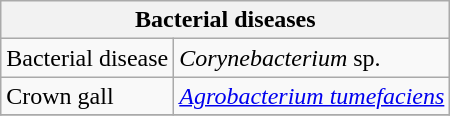<table class="wikitable" style="clear">
<tr>
<th colspan=2><strong>Bacterial diseases</strong><br></th>
</tr>
<tr>
<td>Bacterial disease</td>
<td><em>Corynebacterium</em> sp.</td>
</tr>
<tr>
<td>Crown gall</td>
<td><em><a href='#'>Agrobacterium tumefaciens</a></em></td>
</tr>
<tr>
</tr>
</table>
